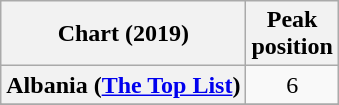<table class="wikitable sortable plainrowheaders" style="text-align:center">
<tr>
<th scope="col">Chart (2019)</th>
<th scope="col">Peak<br>position</th>
</tr>
<tr>
<th scope="row">Albania (<a href='#'>The Top List</a>)</th>
<td>6</td>
</tr>
<tr>
</tr>
<tr>
</tr>
<tr>
</tr>
</table>
